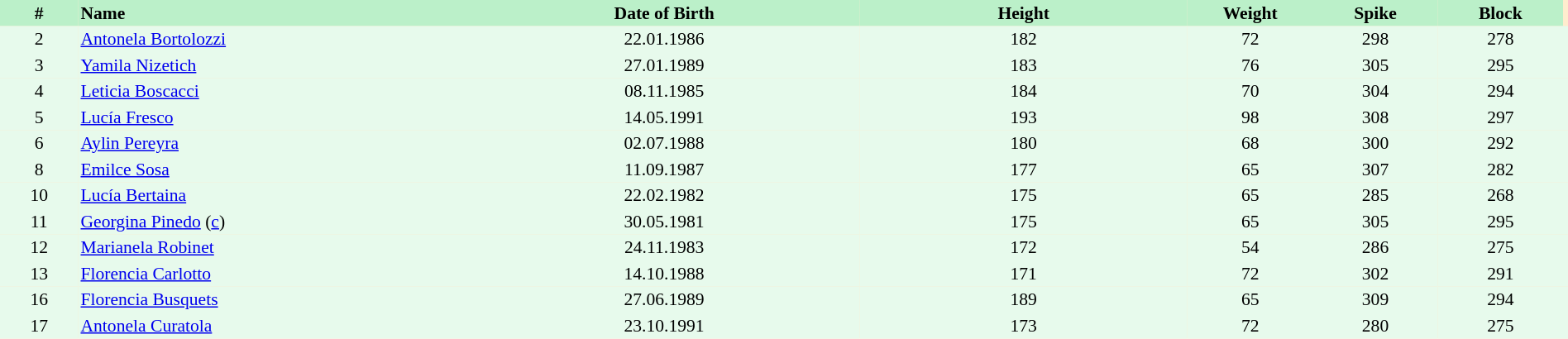<table border=0 cellpadding=2 cellspacing=0  |- bgcolor=#FFECCE style="text-align:center; font-size:90%;" width=100%>
<tr bgcolor=#BBF0C9>
<th width=5%>#</th>
<th width=25% align=left>Name</th>
<th width=25%>Date of Birth</th>
<th width=21%>Height</th>
<th width=8%>Weight</th>
<th width=8%>Spike</th>
<th width=8%>Block</th>
</tr>
<tr bgcolor=#E7FAEC>
<td>2</td>
<td align=left><a href='#'>Antonela Bortolozzi</a></td>
<td>22.01.1986</td>
<td>182</td>
<td>72</td>
<td>298</td>
<td>278</td>
<td></td>
</tr>
<tr bgcolor=#E7FAEC>
<td>3</td>
<td align=left><a href='#'>Yamila Nizetich</a></td>
<td>27.01.1989</td>
<td>183</td>
<td>76</td>
<td>305</td>
<td>295</td>
<td></td>
</tr>
<tr bgcolor=#E7FAEC>
<td>4</td>
<td align=left><a href='#'>Leticia Boscacci</a></td>
<td>08.11.1985</td>
<td>184</td>
<td>70</td>
<td>304</td>
<td>294</td>
<td></td>
</tr>
<tr bgcolor=#E7FAEC>
<td>5</td>
<td align=left><a href='#'>Lucía Fresco</a></td>
<td>14.05.1991</td>
<td>193</td>
<td>98</td>
<td>308</td>
<td>297</td>
<td></td>
</tr>
<tr bgcolor=#E7FAEC>
<td>6</td>
<td align=left><a href='#'>Aylin Pereyra</a></td>
<td>02.07.1988</td>
<td>180</td>
<td>68</td>
<td>300</td>
<td>292</td>
<td></td>
</tr>
<tr bgcolor=#E7FAEC>
<td>8</td>
<td align=left><a href='#'>Emilce Sosa</a></td>
<td>11.09.1987</td>
<td>177</td>
<td>65</td>
<td>307</td>
<td>282</td>
<td></td>
</tr>
<tr bgcolor=#E7FAEC>
<td>10</td>
<td align=left><a href='#'>Lucía Bertaina</a></td>
<td>22.02.1982</td>
<td>175</td>
<td>65</td>
<td>285</td>
<td>268</td>
<td></td>
</tr>
<tr bgcolor=#E7FAEC>
<td>11</td>
<td align=left><a href='#'>Georgina Pinedo</a> (<a href='#'>c</a>)</td>
<td>30.05.1981</td>
<td>175</td>
<td>65</td>
<td>305</td>
<td>295</td>
<td></td>
</tr>
<tr bgcolor=#E7FAEC>
<td>12</td>
<td align=left><a href='#'>Marianela Robinet</a></td>
<td>24.11.1983</td>
<td>172</td>
<td>54</td>
<td>286</td>
<td>275</td>
<td></td>
</tr>
<tr bgcolor=#E7FAEC>
<td>13</td>
<td align=left><a href='#'>Florencia Carlotto</a></td>
<td>14.10.1988</td>
<td>171</td>
<td>72</td>
<td>302</td>
<td>291</td>
<td></td>
</tr>
<tr bgcolor=#E7FAEC>
<td>16</td>
<td align=left><a href='#'>Florencia Busquets</a></td>
<td>27.06.1989</td>
<td>189</td>
<td>65</td>
<td>309</td>
<td>294</td>
<td></td>
</tr>
<tr bgcolor=#E7FAEC>
<td>17</td>
<td align=left><a href='#'>Antonela Curatola</a></td>
<td>23.10.1991</td>
<td>173</td>
<td>72</td>
<td>280</td>
<td>275</td>
<td></td>
</tr>
</table>
